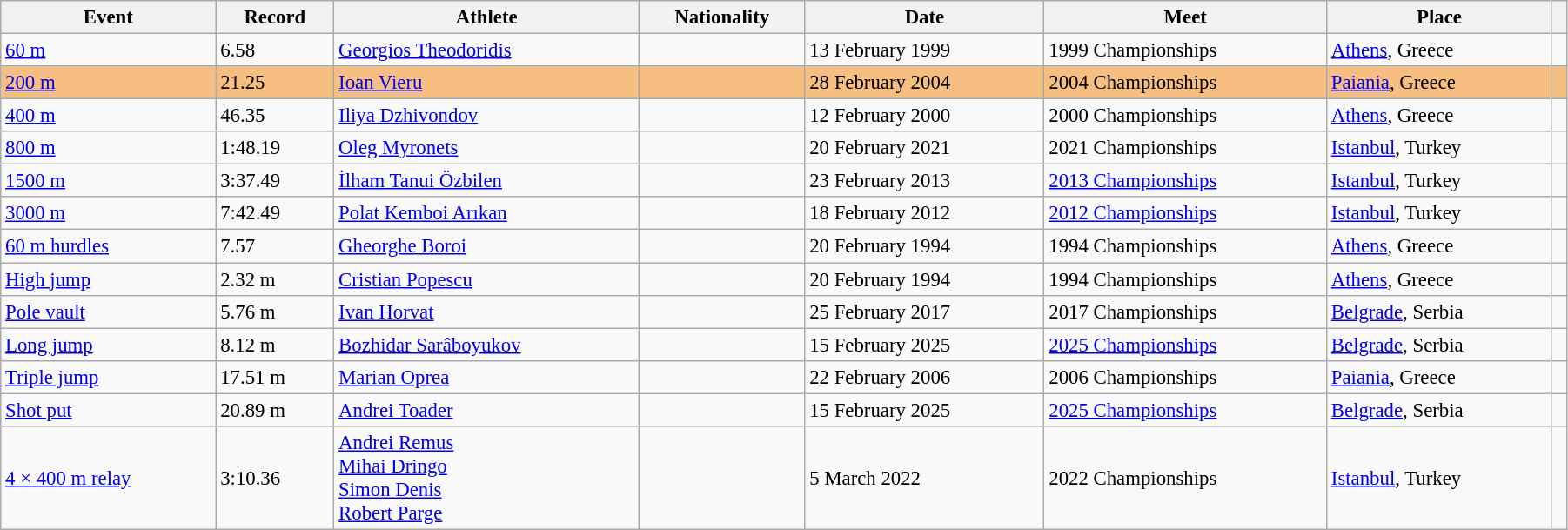<table class="wikitable" style="font-size:95%; width: 95%;">
<tr>
<th>Event</th>
<th>Record</th>
<th>Athlete</th>
<th>Nationality</th>
<th>Date</th>
<th>Meet</th>
<th>Place</th>
<th></th>
</tr>
<tr>
<td><a href='#'>60 m</a></td>
<td>6.58</td>
<td><a href='#'>Georgios Theodoridis</a></td>
<td></td>
<td>13 February 1999</td>
<td>1999 Championships</td>
<td><a href='#'>Athens</a>, Greece</td>
<td></td>
</tr>
<tr bgcolor=#F7BE81>
<td><a href='#'>200 m</a></td>
<td>21.25</td>
<td><a href='#'>Ioan Vieru</a></td>
<td></td>
<td>28 February 2004</td>
<td>2004 Championships</td>
<td><a href='#'>Paiania</a>, Greece</td>
<td></td>
</tr>
<tr>
<td><a href='#'>400 m</a></td>
<td>46.35</td>
<td><a href='#'>Iliya Dzhivondov</a></td>
<td></td>
<td>12 February 2000</td>
<td>2000 Championships</td>
<td><a href='#'>Athens</a>, Greece</td>
<td></td>
</tr>
<tr>
<td><a href='#'>800 m</a></td>
<td>1:48.19</td>
<td><a href='#'>Oleg Myronets</a></td>
<td></td>
<td>20 February 2021</td>
<td>2021 Championships</td>
<td><a href='#'>Istanbul</a>, Turkey</td>
<td></td>
</tr>
<tr>
<td><a href='#'>1500 m</a></td>
<td>3:37.49</td>
<td><a href='#'>İlham Tanui Özbilen</a></td>
<td></td>
<td>23 February 2013</td>
<td><a href='#'>2013 Championships</a></td>
<td><a href='#'>Istanbul</a>, Turkey</td>
<td></td>
</tr>
<tr>
<td><a href='#'>3000 m</a></td>
<td>7:42.49</td>
<td><a href='#'>Polat Kemboi Arıkan</a></td>
<td></td>
<td>18 February 2012</td>
<td><a href='#'>2012 Championships</a></td>
<td><a href='#'>Istanbul</a>, Turkey</td>
<td></td>
</tr>
<tr>
<td><a href='#'>60 m hurdles</a></td>
<td>7.57</td>
<td><a href='#'>Gheorghe Boroi</a></td>
<td></td>
<td>20 February 1994</td>
<td>1994 Championships</td>
<td><a href='#'>Athens</a>, Greece</td>
<td></td>
</tr>
<tr>
<td><a href='#'>High jump</a></td>
<td>2.32 m</td>
<td><a href='#'>Cristian Popescu</a></td>
<td></td>
<td>20 February 1994</td>
<td>1994 Championships</td>
<td><a href='#'>Athens</a>, Greece</td>
<td></td>
</tr>
<tr>
<td><a href='#'>Pole vault</a></td>
<td>5.76 m</td>
<td><a href='#'>Ivan Horvat</a></td>
<td></td>
<td>25 February 2017</td>
<td>2017 Championships</td>
<td><a href='#'>Belgrade</a>, Serbia</td>
<td></td>
</tr>
<tr>
<td><a href='#'>Long jump</a></td>
<td>8.12 m</td>
<td><a href='#'>Bozhidar Sarâboyukov</a></td>
<td></td>
<td>15 February 2025</td>
<td><a href='#'>2025 Championships</a></td>
<td><a href='#'>Belgrade</a>, Serbia</td>
<td></td>
</tr>
<tr>
<td><a href='#'>Triple jump</a></td>
<td>17.51 m</td>
<td><a href='#'>Marian Oprea</a></td>
<td></td>
<td>22 February 2006</td>
<td>2006 Championships</td>
<td><a href='#'>Paiania</a>, Greece</td>
<td></td>
</tr>
<tr>
<td><a href='#'>Shot put</a></td>
<td>20.89 m</td>
<td><a href='#'>Andrei Toader</a></td>
<td></td>
<td>15 February 2025</td>
<td><a href='#'>2025 Championships</a></td>
<td><a href='#'>Belgrade</a>, Serbia</td>
<td></td>
</tr>
<tr>
<td><a href='#'>4 × 400 m relay</a></td>
<td>3:10.36</td>
<td><a href='#'>Andrei Remus</a><br><a href='#'>Mihai Dringo</a><br><a href='#'>Simon Denis</a><br><a href='#'>Robert Parge</a></td>
<td></td>
<td>5 March 2022</td>
<td>2022 Championships</td>
<td><a href='#'>Istanbul</a>, Turkey</td>
<td></td>
</tr>
</table>
